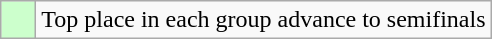<table class="wikitable">
<tr>
<td style="background:#cfc;">    </td>
<td>Top place in each group advance to semifinals</td>
</tr>
</table>
